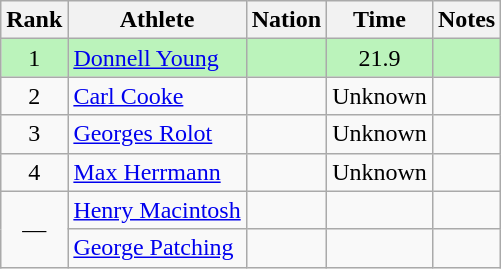<table class="wikitable sortable" style="text-align:center">
<tr>
<th>Rank</th>
<th>Athlete</th>
<th>Nation</th>
<th>Time</th>
<th>Notes</th>
</tr>
<tr bgcolor=bbf3bb>
<td>1</td>
<td align=left><a href='#'>Donnell Young</a></td>
<td align=left></td>
<td>21.9</td>
<td></td>
</tr>
<tr>
<td>2</td>
<td align=left><a href='#'>Carl Cooke</a></td>
<td align=left></td>
<td data-sort-value=30.0>Unknown</td>
<td></td>
</tr>
<tr>
<td>3</td>
<td align=left><a href='#'>Georges Rolot</a></td>
<td align=left></td>
<td data-sort-value=30.0>Unknown</td>
<td></td>
</tr>
<tr>
<td>4</td>
<td align=left><a href='#'>Max Herrmann</a></td>
<td align=left></td>
<td data-sort-value=30.0>Unknown</td>
<td></td>
</tr>
<tr>
<td rowspan=2 data-sort-value=5>—</td>
<td align=left><a href='#'>Henry Macintosh</a></td>
<td align=left></td>
<td data-sort-value=99.9></td>
<td></td>
</tr>
<tr>
<td align=left><a href='#'>George Patching</a></td>
<td align=left></td>
<td data-sort-value=99.9></td>
<td></td>
</tr>
</table>
